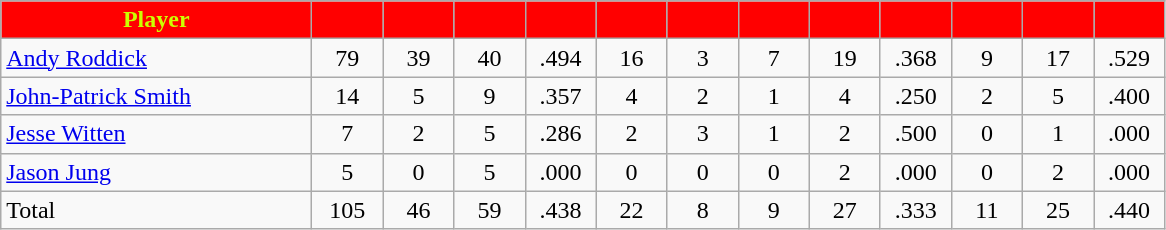<table class="wikitable" style="text-align:center">
<tr>
<th style="background:red; color:#CCFF00" width="200px">Player</th>
<th style="background:red; color:#CCFF00" width="40px"></th>
<th style="background:red; color:#CCFF00" width="40px"></th>
<th style="background:red; color:#CCFF00" width="40px"></th>
<th style="background:red; color:#CCFF00" width="40px"></th>
<th style="background:red; color:#CCFF00" width="40px"></th>
<th style="background:red; color:#CCFF00" width="40px"></th>
<th style="background:red; color:#CCFF00" width="40px"></th>
<th style="background:red; color:#CCFF00" width="40px"></th>
<th style="background:red; color:#CCFF00" width="40px"></th>
<th style="background:red; color:#CCFF00" width="40px"></th>
<th style="background:red; color:#CCFF00" width="40px"></th>
<th style="background:red; color:#CCFF00" width="40px"></th>
</tr>
<tr>
<td style="text-align:left"><a href='#'>Andy Roddick</a></td>
<td>79</td>
<td>39</td>
<td>40</td>
<td>.494</td>
<td>16</td>
<td>3</td>
<td>7</td>
<td>19</td>
<td>.368</td>
<td>9</td>
<td>17</td>
<td>.529</td>
</tr>
<tr>
<td style="text-align:left"><a href='#'>John-Patrick Smith</a></td>
<td>14</td>
<td>5</td>
<td>9</td>
<td>.357</td>
<td>4</td>
<td>2</td>
<td>1</td>
<td>4</td>
<td>.250</td>
<td>2</td>
<td>5</td>
<td>.400</td>
</tr>
<tr>
<td style="text-align:left"><a href='#'>Jesse Witten</a></td>
<td>7</td>
<td>2</td>
<td>5</td>
<td>.286</td>
<td>2</td>
<td>3</td>
<td>1</td>
<td>2</td>
<td>.500</td>
<td>0</td>
<td>1</td>
<td>.000</td>
</tr>
<tr>
<td style="text-align:left"><a href='#'>Jason Jung</a></td>
<td>5</td>
<td>0</td>
<td>5</td>
<td>.000</td>
<td>0</td>
<td>0</td>
<td>0</td>
<td>2</td>
<td>.000</td>
<td>0</td>
<td>2</td>
<td>.000</td>
</tr>
<tr>
<td style="text-align:left">Total</td>
<td>105</td>
<td>46</td>
<td>59</td>
<td>.438</td>
<td>22</td>
<td>8</td>
<td>9</td>
<td>27</td>
<td>.333</td>
<td>11</td>
<td>25</td>
<td>.440</td>
</tr>
</table>
